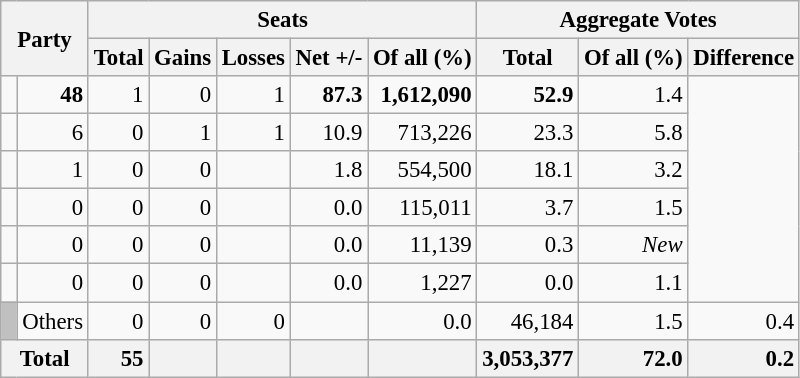<table class="wikitable sortable" style="text-align:right; font-size:95%;">
<tr>
<th colspan="2" rowspan="2">Party</th>
<th colspan="5">Seats</th>
<th colspan="3">Aggregate Votes</th>
</tr>
<tr>
<th>Total</th>
<th>Gains</th>
<th>Losses</th>
<th>Net +/-</th>
<th>Of all (%)</th>
<th>Total</th>
<th>Of all (%)</th>
<th>Difference</th>
</tr>
<tr>
<td></td>
<td><strong>48</strong></td>
<td>1</td>
<td>0</td>
<td>1</td>
<td><strong>87.3</strong></td>
<td><strong>1,612,090</strong></td>
<td><strong>52.9</strong></td>
<td>1.4</td>
</tr>
<tr>
<td></td>
<td>6</td>
<td>0</td>
<td>1</td>
<td>1</td>
<td>10.9</td>
<td>713,226</td>
<td>23.3</td>
<td>5.8</td>
</tr>
<tr>
<td></td>
<td>1</td>
<td>0</td>
<td>0</td>
<td></td>
<td>1.8</td>
<td>554,500</td>
<td>18.1</td>
<td>3.2</td>
</tr>
<tr>
<td></td>
<td>0</td>
<td>0</td>
<td>0</td>
<td></td>
<td>0.0</td>
<td>115,011</td>
<td>3.7</td>
<td>1.5</td>
</tr>
<tr>
<td></td>
<td>0</td>
<td>0</td>
<td>0</td>
<td></td>
<td>0.0</td>
<td>11,139</td>
<td>0.3</td>
<td><em>New</em></td>
</tr>
<tr>
<td></td>
<td>0</td>
<td>0</td>
<td>0</td>
<td></td>
<td>0.0</td>
<td>1,227</td>
<td>0.0</td>
<td>1.1</td>
</tr>
<tr>
<td style="background:silver;"> </td>
<td align=left>Others</td>
<td>0</td>
<td>0</td>
<td>0</td>
<td></td>
<td>0.0</td>
<td>46,184</td>
<td>1.5</td>
<td>0.4</td>
</tr>
<tr class="sortbottom">
<th colspan="2" style="background:#f2f2f2">Total</th>
<td style="background:#f2f2f2;"><strong>55</strong></td>
<td style="background:#f2f2f2;"></td>
<td style="background:#f2f2f2;"></td>
<td style="background:#f2f2f2;"></td>
<td style="background:#f2f2f2;"></td>
<td style="background:#f2f2f2;"><strong>3,053,377</strong></td>
<td style="background:#f2f2f2;"><strong>72.0</strong></td>
<td style="background:#f2f2f2;"><strong>0.2</strong></td>
</tr>
</table>
